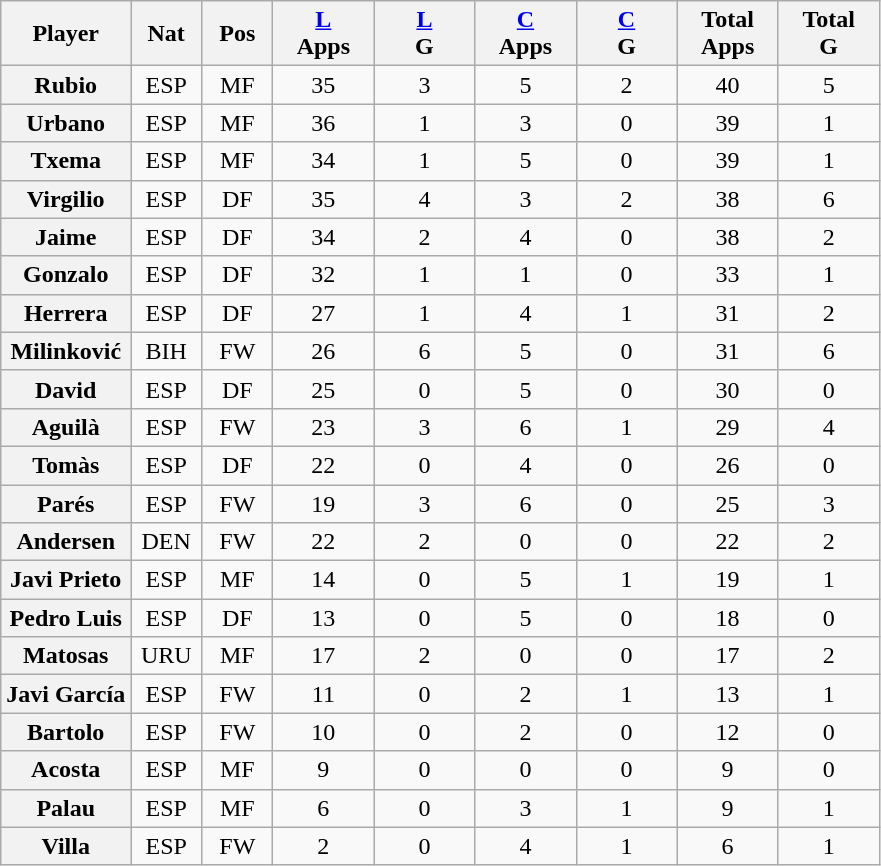<table class="wikitable sortable" style="text-align:center">
<tr>
<th>Player</th>
<th width="40">Nat</th>
<th width="40">Pos</th>
<th width="60"><a href='#'>L</a><br>Apps</th>
<th width="60"><a href='#'>L</a><br> G</th>
<th width="60"><a href='#'>C</a><br>Apps</th>
<th width="60"><a href='#'>C</a><br> G</th>
<th width="60">Total<br>Apps</th>
<th width="60">Total<br> G</th>
</tr>
<tr>
<th>Rubio</th>
<td>ESP</td>
<td>MF</td>
<td>35</td>
<td>3</td>
<td>5</td>
<td>2</td>
<td>40</td>
<td>5</td>
</tr>
<tr>
<th>Urbano</th>
<td>ESP</td>
<td>MF</td>
<td>36</td>
<td>1</td>
<td>3</td>
<td>0</td>
<td>39</td>
<td>1</td>
</tr>
<tr>
<th>Txema</th>
<td>ESP</td>
<td>MF</td>
<td>34</td>
<td>1</td>
<td>5</td>
<td>0</td>
<td>39</td>
<td>1</td>
</tr>
<tr>
<th>Virgilio</th>
<td>ESP</td>
<td>DF</td>
<td>35</td>
<td>4</td>
<td>3</td>
<td>2</td>
<td>38</td>
<td>6</td>
</tr>
<tr>
<th>Jaime</th>
<td>ESP</td>
<td>DF</td>
<td>34</td>
<td>2</td>
<td>4</td>
<td>0</td>
<td>38</td>
<td>2</td>
</tr>
<tr>
<th>Gonzalo</th>
<td>ESP</td>
<td>DF</td>
<td>32</td>
<td>1</td>
<td>1</td>
<td>0</td>
<td>33</td>
<td>1</td>
</tr>
<tr>
<th>Herrera</th>
<td>ESP</td>
<td>DF</td>
<td>27</td>
<td>1</td>
<td>4</td>
<td>1</td>
<td>31</td>
<td>2</td>
</tr>
<tr>
<th>Milinković</th>
<td>BIH</td>
<td>FW</td>
<td>26</td>
<td>6</td>
<td>5</td>
<td>0</td>
<td>31</td>
<td>6</td>
</tr>
<tr>
<th>David</th>
<td>ESP</td>
<td>DF</td>
<td>25</td>
<td>0</td>
<td>5</td>
<td>0</td>
<td>30</td>
<td>0</td>
</tr>
<tr>
<th>Aguilà</th>
<td>ESP</td>
<td>FW</td>
<td>23</td>
<td>3</td>
<td>6</td>
<td>1</td>
<td>29</td>
<td>4</td>
</tr>
<tr>
<th>Tomàs</th>
<td>ESP</td>
<td>DF</td>
<td>22</td>
<td>0</td>
<td>4</td>
<td>0</td>
<td>26</td>
<td>0</td>
</tr>
<tr>
<th>Parés</th>
<td>ESP</td>
<td>FW</td>
<td>19</td>
<td>3</td>
<td>6</td>
<td>0</td>
<td>25</td>
<td>3</td>
</tr>
<tr>
<th>Andersen</th>
<td>DEN</td>
<td>FW</td>
<td>22</td>
<td>2</td>
<td>0</td>
<td>0</td>
<td>22</td>
<td>2</td>
</tr>
<tr>
<th>Javi Prieto</th>
<td>ESP</td>
<td>MF</td>
<td>14</td>
<td>0</td>
<td>5</td>
<td>1</td>
<td>19</td>
<td>1</td>
</tr>
<tr>
<th>Pedro Luis</th>
<td>ESP</td>
<td>DF</td>
<td>13</td>
<td>0</td>
<td>5</td>
<td>0</td>
<td>18</td>
<td>0</td>
</tr>
<tr>
<th>Matosas</th>
<td>URU</td>
<td>MF</td>
<td>17</td>
<td>2</td>
<td>0</td>
<td>0</td>
<td>17</td>
<td>2</td>
</tr>
<tr>
<th>Javi García</th>
<td>ESP</td>
<td>FW</td>
<td>11</td>
<td>0</td>
<td>2</td>
<td>1</td>
<td>13</td>
<td>1</td>
</tr>
<tr>
<th>Bartolo</th>
<td>ESP</td>
<td>FW</td>
<td>10</td>
<td>0</td>
<td>2</td>
<td>0</td>
<td>12</td>
<td>0</td>
</tr>
<tr>
<th>Acosta</th>
<td>ESP</td>
<td>MF</td>
<td>9</td>
<td>0</td>
<td>0</td>
<td>0</td>
<td>9</td>
<td>0</td>
</tr>
<tr>
<th>Palau</th>
<td>ESP</td>
<td>MF</td>
<td>6</td>
<td>0</td>
<td>3</td>
<td>1</td>
<td>9</td>
<td>1</td>
</tr>
<tr>
<th>Villa</th>
<td>ESP</td>
<td>FW</td>
<td>2</td>
<td>0</td>
<td>4</td>
<td>1</td>
<td>6</td>
<td>1</td>
</tr>
</table>
